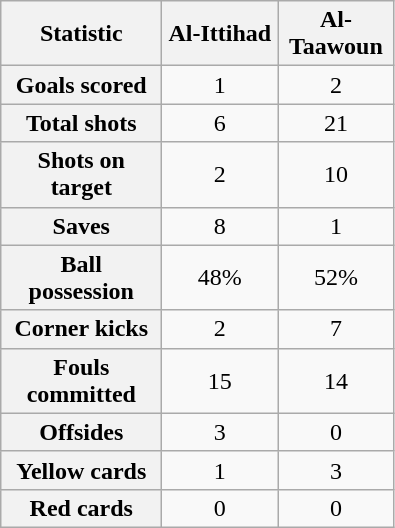<table class="wikitable plainrowheaders" style="text-align:center">
<tr>
<th scope="col" style="width:100px">Statistic</th>
<th scope="col" style="width:70px">Al-Ittihad</th>
<th scope="col" style="width:70px">Al-Taawoun</th>
</tr>
<tr>
<th scope=row>Goals scored</th>
<td>1</td>
<td>2</td>
</tr>
<tr>
<th scope=row>Total shots</th>
<td>6</td>
<td>21</td>
</tr>
<tr>
<th scope=row>Shots on target</th>
<td>2</td>
<td>10</td>
</tr>
<tr>
<th scope=row>Saves</th>
<td>8</td>
<td>1</td>
</tr>
<tr>
<th scope=row>Ball possession</th>
<td>48%</td>
<td>52%</td>
</tr>
<tr>
<th scope=row>Corner kicks</th>
<td>2</td>
<td>7</td>
</tr>
<tr>
<th scope=row>Fouls committed</th>
<td>15</td>
<td>14</td>
</tr>
<tr>
<th scope=row>Offsides</th>
<td>3</td>
<td>0</td>
</tr>
<tr>
<th scope=row>Yellow cards</th>
<td>1</td>
<td>3</td>
</tr>
<tr>
<th scope=row>Red cards</th>
<td>0</td>
<td>0</td>
</tr>
</table>
